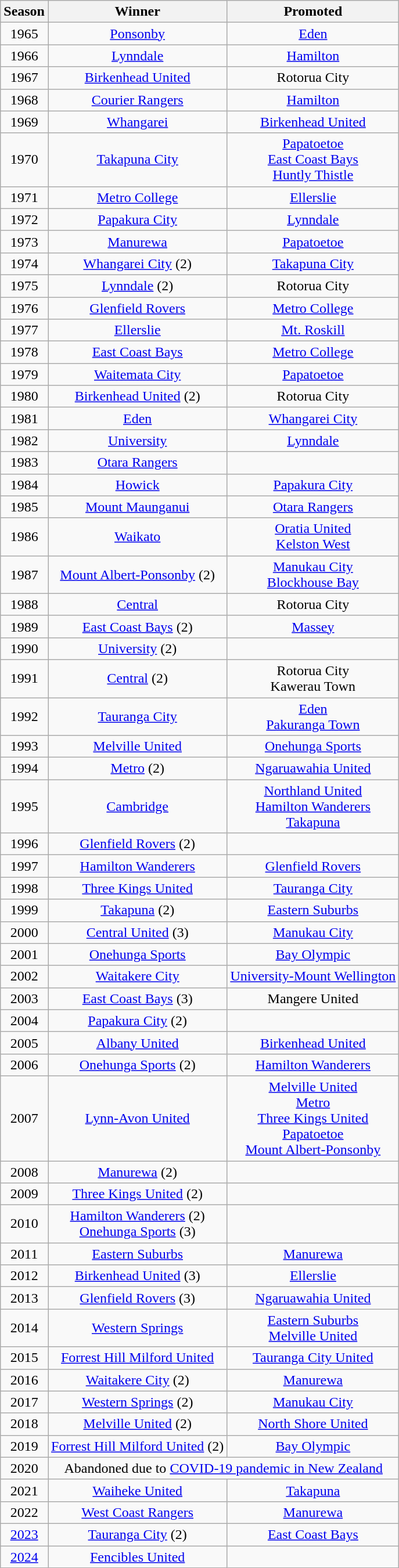<table class="wikitable sortable" style="text-align:center;">
<tr>
<th>Season</th>
<th>Winner</th>
<th>Promoted</th>
</tr>
<tr>
<td>1965</td>
<td><a href='#'>Ponsonby</a></td>
<td><a href='#'>Eden</a></td>
</tr>
<tr>
<td>1966</td>
<td><a href='#'>Lynndale</a></td>
<td><a href='#'>Hamilton</a></td>
</tr>
<tr>
<td>1967</td>
<td><a href='#'>Birkenhead United</a></td>
<td>Rotorua City</td>
</tr>
<tr>
<td>1968</td>
<td><a href='#'>Courier Rangers</a></td>
<td><a href='#'>Hamilton</a></td>
</tr>
<tr>
<td>1969</td>
<td><a href='#'>Whangarei</a></td>
<td><a href='#'>Birkenhead United</a></td>
</tr>
<tr>
<td>1970</td>
<td><a href='#'>Takapuna City</a></td>
<td><a href='#'>Papatoetoe</a><br><a href='#'>East Coast Bays</a><br><a href='#'>Huntly Thistle</a></td>
</tr>
<tr>
<td>1971</td>
<td><a href='#'>Metro College</a></td>
<td><a href='#'>Ellerslie</a></td>
</tr>
<tr>
<td>1972</td>
<td><a href='#'>Papakura City</a></td>
<td><a href='#'>Lynndale</a></td>
</tr>
<tr>
<td>1973</td>
<td><a href='#'>Manurewa</a></td>
<td><a href='#'>Papatoetoe</a></td>
</tr>
<tr>
<td>1974</td>
<td><a href='#'>Whangarei City</a> (2)</td>
<td><a href='#'>Takapuna City</a></td>
</tr>
<tr>
<td>1975</td>
<td><a href='#'>Lynndale</a> (2)</td>
<td>Rotorua City</td>
</tr>
<tr>
<td>1976</td>
<td><a href='#'>Glenfield Rovers</a></td>
<td><a href='#'>Metro College</a></td>
</tr>
<tr>
<td>1977</td>
<td><a href='#'>Ellerslie</a></td>
<td><a href='#'>Mt. Roskill</a></td>
</tr>
<tr>
<td>1978</td>
<td><a href='#'>East Coast Bays</a></td>
<td><a href='#'>Metro College</a></td>
</tr>
<tr>
<td>1979</td>
<td><a href='#'>Waitemata City</a></td>
<td><a href='#'>Papatoetoe</a></td>
</tr>
<tr>
<td>1980</td>
<td><a href='#'>Birkenhead United</a> (2)</td>
<td>Rotorua City</td>
</tr>
<tr>
<td>1981</td>
<td><a href='#'>Eden</a></td>
<td><a href='#'>Whangarei City</a></td>
</tr>
<tr>
<td>1982</td>
<td><a href='#'>University</a></td>
<td><a href='#'>Lynndale</a></td>
</tr>
<tr>
<td>1983</td>
<td><a href='#'>Otara Rangers</a></td>
<td></td>
</tr>
<tr>
<td>1984</td>
<td><a href='#'>Howick</a></td>
<td><a href='#'>Papakura City</a></td>
</tr>
<tr>
<td>1985</td>
<td><a href='#'>Mount Maunganui</a></td>
<td><a href='#'>Otara Rangers</a></td>
</tr>
<tr>
<td>1986</td>
<td><a href='#'>Waikato</a></td>
<td><a href='#'>Oratia United</a><br><a href='#'>Kelston West</a></td>
</tr>
<tr>
<td>1987</td>
<td><a href='#'>Mount Albert-Ponsonby</a> (2)</td>
<td><a href='#'>Manukau City</a><br><a href='#'>Blockhouse Bay</a></td>
</tr>
<tr>
<td>1988</td>
<td><a href='#'>Central</a></td>
<td>Rotorua City</td>
</tr>
<tr>
<td>1989</td>
<td><a href='#'>East Coast Bays</a> (2)</td>
<td><a href='#'>Massey</a></td>
</tr>
<tr>
<td>1990</td>
<td><a href='#'>University</a> (2)</td>
<td></td>
</tr>
<tr>
<td>1991</td>
<td><a href='#'>Central</a> (2)</td>
<td>Rotorua City<br>Kawerau Town</td>
</tr>
<tr>
<td>1992</td>
<td><a href='#'>Tauranga City</a></td>
<td><a href='#'>Eden</a><br><a href='#'>Pakuranga Town</a></td>
</tr>
<tr>
<td>1993</td>
<td><a href='#'>Melville United</a></td>
<td><a href='#'>Onehunga Sports</a></td>
</tr>
<tr>
<td>1994</td>
<td><a href='#'>Metro</a> (2)</td>
<td><a href='#'>Ngaruawahia United</a></td>
</tr>
<tr>
<td>1995</td>
<td><a href='#'>Cambridge</a></td>
<td><a href='#'>Northland United</a><br><a href='#'>Hamilton Wanderers</a><br><a href='#'>Takapuna</a></td>
</tr>
<tr>
<td>1996</td>
<td><a href='#'>Glenfield Rovers</a> (2)</td>
<td></td>
</tr>
<tr>
<td>1997</td>
<td><a href='#'>Hamilton Wanderers</a></td>
<td><a href='#'>Glenfield Rovers</a></td>
</tr>
<tr>
<td>1998</td>
<td><a href='#'>Three Kings United</a></td>
<td><a href='#'>Tauranga City</a></td>
</tr>
<tr>
<td>1999</td>
<td><a href='#'>Takapuna</a> (2)</td>
<td><a href='#'>Eastern Suburbs</a></td>
</tr>
<tr>
<td>2000</td>
<td><a href='#'>Central United</a> (3)</td>
<td><a href='#'>Manukau City</a></td>
</tr>
<tr>
<td>2001</td>
<td><a href='#'>Onehunga Sports</a></td>
<td><a href='#'>Bay Olympic</a></td>
</tr>
<tr>
<td>2002</td>
<td><a href='#'>Waitakere City</a></td>
<td><a href='#'>University-Mount Wellington</a></td>
</tr>
<tr>
<td>2003</td>
<td><a href='#'>East Coast Bays</a> (3)</td>
<td>Mangere United</td>
</tr>
<tr>
<td>2004</td>
<td><a href='#'>Papakura City</a> (2)</td>
<td></td>
</tr>
<tr>
<td>2005</td>
<td><a href='#'>Albany United</a></td>
<td><a href='#'>Birkenhead United</a></td>
</tr>
<tr>
<td>2006</td>
<td><a href='#'>Onehunga Sports</a> (2)</td>
<td><a href='#'>Hamilton Wanderers</a></td>
</tr>
<tr>
<td>2007</td>
<td><a href='#'>Lynn-Avon United</a></td>
<td><a href='#'>Melville United</a><br><a href='#'>Metro</a><br><a href='#'>Three Kings United</a><br><a href='#'>Papatoetoe</a><br><a href='#'>Mount Albert-Ponsonby</a></td>
</tr>
<tr>
<td>2008</td>
<td><a href='#'>Manurewa</a> (2)</td>
<td></td>
</tr>
<tr>
<td>2009</td>
<td><a href='#'>Three Kings United</a> (2)</td>
<td></td>
</tr>
<tr>
<td>2010</td>
<td><a href='#'>Hamilton Wanderers</a> (2)<br><a href='#'>Onehunga Sports</a> (3)</td>
<td></td>
</tr>
<tr>
<td>2011</td>
<td><a href='#'>Eastern Suburbs</a></td>
<td><a href='#'>Manurewa</a></td>
</tr>
<tr>
<td>2012</td>
<td><a href='#'>Birkenhead United</a> (3)</td>
<td><a href='#'>Ellerslie</a></td>
</tr>
<tr>
<td>2013</td>
<td><a href='#'>Glenfield Rovers</a> (3)</td>
<td><a href='#'>Ngaruawahia United</a></td>
</tr>
<tr>
<td>2014</td>
<td><a href='#'>Western Springs</a></td>
<td><a href='#'>Eastern Suburbs</a><br><a href='#'>Melville United</a></td>
</tr>
<tr>
<td>2015</td>
<td><a href='#'>Forrest Hill Milford United</a></td>
<td><a href='#'>Tauranga City United</a></td>
</tr>
<tr>
<td>2016</td>
<td><a href='#'>Waitakere City</a> (2)</td>
<td><a href='#'>Manurewa</a></td>
</tr>
<tr>
<td>2017</td>
<td><a href='#'>Western Springs</a> (2)</td>
<td><a href='#'>Manukau City</a></td>
</tr>
<tr>
<td>2018</td>
<td><a href='#'>Melville United</a> (2)</td>
<td><a href='#'>North Shore United</a></td>
</tr>
<tr>
<td>2019</td>
<td><a href='#'>Forrest Hill Milford United</a> (2)</td>
<td><a href='#'>Bay Olympic</a></td>
</tr>
<tr>
<td>2020</td>
<td colspan=2>Abandoned due to <a href='#'>COVID-19 pandemic in New Zealand</a></td>
</tr>
<tr>
<td>2021</td>
<td><a href='#'>Waiheke United</a></td>
<td><a href='#'>Takapuna</a></td>
</tr>
<tr>
<td>2022</td>
<td><a href='#'>West Coast Rangers</a></td>
<td><a href='#'>Manurewa</a></td>
</tr>
<tr>
<td><a href='#'>2023</a></td>
<td><a href='#'>Tauranga City</a> (2)</td>
<td><a href='#'>East Coast Bays</a></td>
</tr>
<tr>
<td><a href='#'>2024</a></td>
<td><a href='#'>Fencibles United</a></td>
<td></td>
</tr>
</table>
